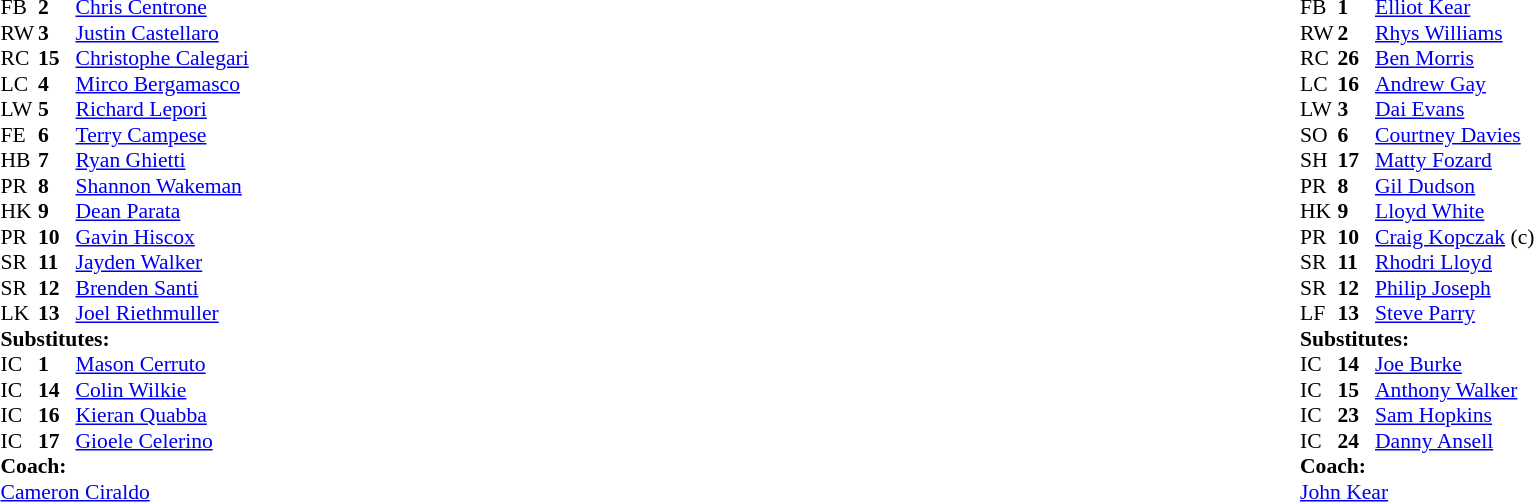<table width="100%">
<tr>
<td valign="top" width="50%"><br><table style="font-size: 90%" cellspacing="0" cellpadding="0">
<tr>
<th width="25"></th>
<th width="25"></th>
</tr>
<tr>
<td>FB</td>
<td><strong>2</strong></td>
<td><a href='#'>Chris Centrone</a></td>
</tr>
<tr>
<td>RW</td>
<td><strong>3</strong></td>
<td><a href='#'>Justin Castellaro</a></td>
</tr>
<tr>
<td>RC</td>
<td><strong>15</strong></td>
<td><a href='#'>Christophe Calegari</a></td>
</tr>
<tr>
<td>LC</td>
<td><strong>4</strong></td>
<td><a href='#'>Mirco Bergamasco</a></td>
</tr>
<tr>
<td>LW</td>
<td><strong>5</strong></td>
<td><a href='#'>Richard Lepori</a></td>
</tr>
<tr>
<td>FE</td>
<td><strong>6</strong></td>
<td><a href='#'>Terry Campese</a></td>
</tr>
<tr>
<td>HB</td>
<td><strong>7</strong></td>
<td><a href='#'>Ryan Ghietti</a></td>
</tr>
<tr>
<td>PR</td>
<td><strong>8</strong></td>
<td><a href='#'>Shannon Wakeman</a></td>
</tr>
<tr>
<td>HK</td>
<td><strong>9</strong></td>
<td><a href='#'>Dean Parata</a></td>
</tr>
<tr>
<td>PR</td>
<td><strong>10</strong></td>
<td><a href='#'>Gavin Hiscox</a></td>
</tr>
<tr>
<td>SR</td>
<td><strong>11</strong></td>
<td><a href='#'>Jayden Walker</a></td>
</tr>
<tr>
<td>SR</td>
<td><strong>12</strong></td>
<td><a href='#'>Brenden Santi</a></td>
</tr>
<tr>
<td>LK</td>
<td><strong>13</strong></td>
<td><a href='#'>Joel Riethmuller</a></td>
</tr>
<tr>
<td colspan=3><strong>Substitutes:</strong></td>
</tr>
<tr>
<td>IC</td>
<td><strong>1</strong></td>
<td><a href='#'>Mason Cerruto</a></td>
</tr>
<tr>
<td>IC</td>
<td><strong>14</strong></td>
<td><a href='#'>Colin Wilkie</a></td>
</tr>
<tr>
<td>IC</td>
<td><strong>16</strong></td>
<td><a href='#'>Kieran Quabba</a></td>
</tr>
<tr>
<td>IC</td>
<td><strong>17</strong></td>
<td><a href='#'>Gioele Celerino</a></td>
</tr>
<tr>
<td colspan=3><strong>Coach:</strong></td>
</tr>
<tr>
<td colspan="4"><a href='#'>Cameron Ciraldo</a></td>
</tr>
</table>
</td>
<td valign="top" width="50%"><br><table style="font-size: 90%" cellspacing="0" cellpadding="0" align="center">
<tr>
<th width="25"></th>
<th width="25"></th>
</tr>
<tr>
<td>FB</td>
<td><strong>1</strong></td>
<td><a href='#'>Elliot Kear</a></td>
</tr>
<tr>
<td>RW</td>
<td><strong>2</strong></td>
<td><a href='#'>Rhys Williams</a></td>
</tr>
<tr>
<td>RC</td>
<td><strong>26</strong></td>
<td><a href='#'>Ben Morris</a></td>
</tr>
<tr>
<td>LC</td>
<td><strong>16</strong></td>
<td><a href='#'>Andrew Gay</a></td>
</tr>
<tr>
<td>LW</td>
<td><strong>3</strong></td>
<td><a href='#'>Dai Evans</a></td>
</tr>
<tr>
<td>SO</td>
<td><strong>6</strong></td>
<td><a href='#'>Courtney Davies</a></td>
</tr>
<tr>
<td>SH</td>
<td><strong>17</strong></td>
<td><a href='#'>Matty Fozard</a></td>
</tr>
<tr>
<td>PR</td>
<td><strong>8</strong></td>
<td><a href='#'>Gil Dudson</a></td>
</tr>
<tr>
<td>HK</td>
<td><strong>9</strong></td>
<td><a href='#'>Lloyd White</a></td>
</tr>
<tr>
<td>PR</td>
<td><strong>10</strong></td>
<td><a href='#'>Craig Kopczak</a> (c)</td>
</tr>
<tr>
<td>SR</td>
<td><strong>11</strong></td>
<td><a href='#'>Rhodri Lloyd</a></td>
</tr>
<tr>
<td>SR</td>
<td><strong>12</strong></td>
<td><a href='#'>Philip Joseph</a></td>
</tr>
<tr>
<td>LF</td>
<td><strong>13</strong></td>
<td><a href='#'>Steve Parry</a></td>
</tr>
<tr>
<td colspan=3><strong>Substitutes:</strong></td>
</tr>
<tr>
<td>IC</td>
<td><strong>14</strong></td>
<td><a href='#'>Joe Burke</a></td>
</tr>
<tr>
<td>IC</td>
<td><strong>15</strong></td>
<td><a href='#'>Anthony Walker</a></td>
</tr>
<tr>
<td>IC</td>
<td><strong>23</strong></td>
<td><a href='#'>Sam Hopkins</a></td>
</tr>
<tr>
<td>IC</td>
<td><strong>24</strong></td>
<td><a href='#'>Danny Ansell</a></td>
</tr>
<tr>
<td colspan=3><strong>Coach:</strong></td>
</tr>
<tr>
<td colspan="4"><a href='#'>John Kear</a></td>
</tr>
</table>
</td>
</tr>
</table>
